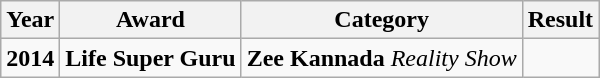<table class="wikitable sortable">
<tr>
<th>Year</th>
<th>Award</th>
<th>Category</th>
<th>Result</th>
</tr>
<tr>
<td><strong>2014</strong></td>
<td><strong>Life Super Guru</strong></td>
<td><strong>Zee Kannada</strong> <em>Reality Show</em></td>
<td></td>
</tr>
</table>
